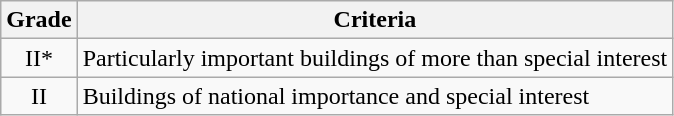<table class="wikitable">
<tr>
<th>Grade</th>
<th>Criteria</th>
</tr>
<tr>
<td align="center" >II*</td>
<td>Particularly important buildings of more than special interest</td>
</tr>
<tr>
<td align="center" >II</td>
<td>Buildings of national importance and special interest</td>
</tr>
</table>
